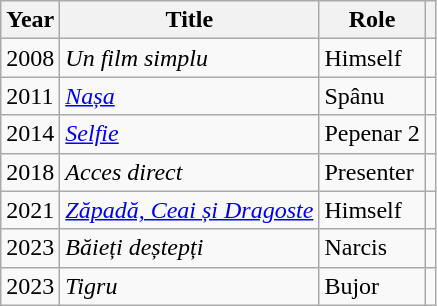<table class="wikitable">
<tr>
<th>Year</th>
<th>Title</th>
<th>Role</th>
<th></th>
</tr>
<tr>
<td>2008</td>
<td><em>Un film simplu</em></td>
<td>Himself</td>
<td></td>
</tr>
<tr>
<td>2011</td>
<td><a href='#'><em>Nașa</em></a></td>
<td>Spânu</td>
<td></td>
</tr>
<tr>
<td>2014</td>
<td><em><a href='#'>Selfie</a></em></td>
<td>Pepenar 2</td>
<td></td>
</tr>
<tr>
<td>2018</td>
<td><em>Acces direct</em></td>
<td>Presenter</td>
<td></td>
</tr>
<tr>
<td>2021</td>
<td><em><a href='#'>Zăpadă, Ceai și Dragoste</a></em></td>
<td>Himself</td>
<td></td>
</tr>
<tr>
<td>2023</td>
<td><em>Băieți deștepți</em></td>
<td>Narcis</td>
<td></td>
</tr>
<tr>
<td>2023</td>
<td><em>Tigru</em></td>
<td>Bujor</td>
<td></td>
</tr>
</table>
